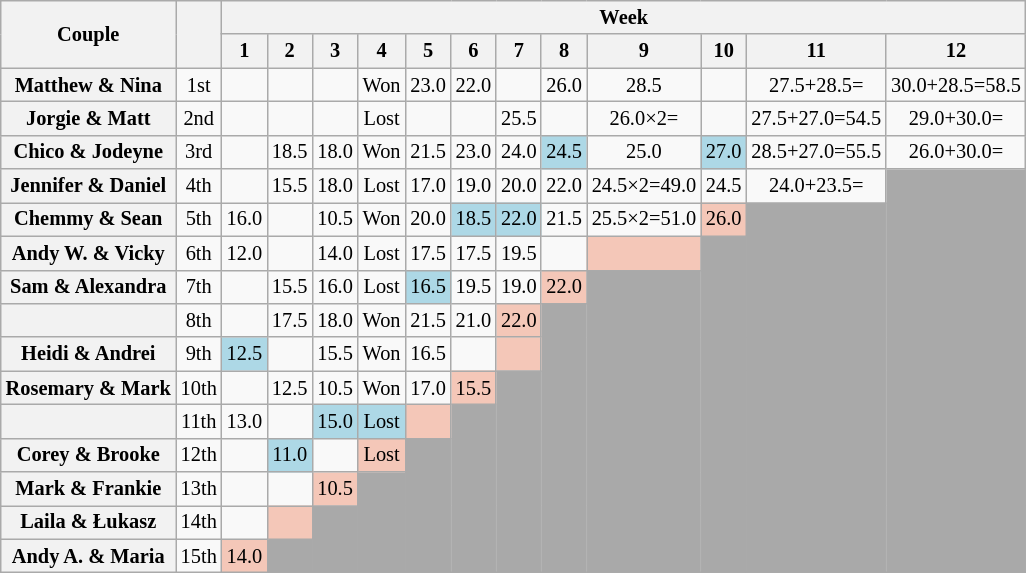<table class="wikitable sortable" style="text-align:center; font-size:85%"">
<tr>
<th scope="col" rowspan=2 style="text-align:center">Couple</th>
<th scope="col" rowspan=2 style="text-align:center"></th>
<th colspan="12" style="text-align:center">Week</th>
</tr>
<tr>
<th scope="col">1</th>
<th scope="col">2</th>
<th scope="col">3</th>
<th scope="col">4</th>
<th scope="col">5</th>
<th scope="col">6</th>
<th scope="col">7</th>
<th scope="col">8</th>
<th scope="col">9</th>
<th scope="col">10</th>
<th scope="col">11</th>
<th scope="col">12</th>
</tr>
<tr>
<th scope="row">Matthew & Nina</th>
<td>1st</td>
<td></td>
<td></td>
<td></td>
<td>Won</td>
<td>23.0</td>
<td>22.0</td>
<td></td>
<td>26.0</td>
<td>28.5</td>
<td></td>
<td>27.5+28.5=</td>
<td>30.0+28.5=58.5</td>
</tr>
<tr>
<th scope="row">Jorgie & Matt</th>
<td>2nd</td>
<td></td>
<td></td>
<td></td>
<td>Lost</td>
<td></td>
<td></td>
<td>25.5</td>
<td></td>
<td>26.0×2=</td>
<td></td>
<td>27.5+27.0=54.5</td>
<td>29.0+30.0=</td>
</tr>
<tr>
<th scope="row">Chico & Jodeyne</th>
<td>3rd</td>
<td></td>
<td>18.5</td>
<td>18.0</td>
<td>Won</td>
<td>21.5</td>
<td>23.0</td>
<td>24.0</td>
<td bgcolor=lightblue>24.5</td>
<td>25.0</td>
<td bgcolor=lightblue>27.0</td>
<td>28.5+27.0=55.5</td>
<td>26.0+30.0=</td>
</tr>
<tr>
<th scope="row">Jennifer & Daniel</th>
<td>4th</td>
<td></td>
<td>15.5</td>
<td>18.0</td>
<td>Lost</td>
<td>17.0</td>
<td>19.0</td>
<td>20.0</td>
<td>22.0</td>
<td>24.5×2=49.0</td>
<td>24.5</td>
<td>24.0+23.5=</td>
<td rowspan="12" style="background:darkgrey;"></td>
</tr>
<tr>
<th scope="row">Chemmy & Sean</th>
<td>5th</td>
<td>16.0</td>
<td></td>
<td>10.5</td>
<td>Won</td>
<td>20.0</td>
<td bgcolor=lightblue>18.5</td>
<td bgcolor=lightblue>22.0</td>
<td>21.5</td>
<td>25.5×2=51.0</td>
<td bgcolor="f4c7b8">26.0</td>
<td rowspan="11" style="background:darkgrey;"></td>
</tr>
<tr>
<th scope="row">Andy W. & Vicky</th>
<td>6th</td>
<td>12.0</td>
<td></td>
<td>14.0</td>
<td>Lost</td>
<td>17.5</td>
<td>17.5</td>
<td>19.5</td>
<td></td>
<td bgcolor="f4c7b8"></td>
<td rowspan="10" style="background:darkgrey;"></td>
</tr>
<tr>
<th scope="row">Sam & Alexandra</th>
<td>7th</td>
<td></td>
<td>15.5</td>
<td>16.0</td>
<td>Lost</td>
<td bgcolor=lightblue>16.5</td>
<td>19.5</td>
<td>19.0</td>
<td bgcolor="f4c7b8">22.0</td>
<td rowspan="9" style="background:darkgrey;"></td>
</tr>
<tr>
<th scope="row"></th>
<td>8th</td>
<td></td>
<td>17.5</td>
<td>18.0</td>
<td>Won</td>
<td>21.5</td>
<td>21.0</td>
<td bgcolor="f4c7b8">22.0</td>
<td rowspan="8" style="background:darkgrey;"></td>
</tr>
<tr>
<th scope="row">Heidi & Andrei</th>
<td>9th</td>
<td bgcolor=lightblue>12.5</td>
<td></td>
<td>15.5</td>
<td>Won</td>
<td>16.5</td>
<td></td>
<td bgcolor="f4c7b8"></td>
</tr>
<tr>
<th scope="row">Rosemary & Mark</th>
<td>10th</td>
<td></td>
<td>12.5</td>
<td>10.5</td>
<td>Won</td>
<td>17.0</td>
<td bgcolor="f4c7b8">15.5</td>
<td rowspan="6" style="background:darkgrey;"></td>
</tr>
<tr>
<th scope="row"></th>
<td>11th</td>
<td>13.0</td>
<td></td>
<td bgcolor=lightblue>15.0</td>
<td bgcolor=lightblue>Lost</td>
<td bgcolor="f4c7b8"></td>
<td rowspan="5" style="background:darkgrey;"></td>
</tr>
<tr>
<th scope="row">Corey & Brooke</th>
<td>12th</td>
<td></td>
<td bgcolor=lightblue>11.0</td>
<td></td>
<td bgcolor="f4c7b8">Lost</td>
<td rowspan="4" style="background:darkgrey;"></td>
</tr>
<tr>
<th scope="row">Mark & Frankie</th>
<td>13th</td>
<td></td>
<td></td>
<td bgcolor="f4c7b8">10.5</td>
<td rowspan="3" style="background:darkgrey;"></td>
</tr>
<tr>
<th scope="row">Laila & Łukasz</th>
<td>14th</td>
<td></td>
<td bgcolor="f4c7b8"></td>
<td rowspan="2" style="background:darkgrey;"></td>
</tr>
<tr>
<th scope="row">Andy A. & Maria</th>
<td>15th</td>
<td bgcolor="f4c7b8">14.0</td>
<td style="background:darkgrey;"></td>
</tr>
</table>
